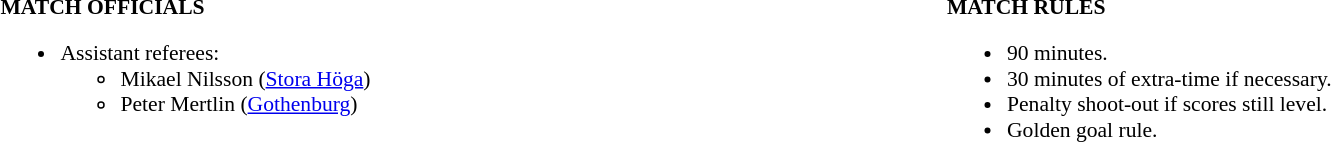<table width=100% style="font-size: 90%">
<tr>
<td width=50% valign=top><br><strong>MATCH OFFICIALS</strong><ul><li>Assistant referees:<ul><li>Mikael Nilsson (<a href='#'>Stora Höga</a>)</li><li>Peter Mertlin (<a href='#'>Gothenburg</a>)</li></ul></li></ul></td>
<td width=50% valign=top><br><strong>MATCH RULES</strong><ul><li>90 minutes.</li><li>30 minutes of extra-time if necessary.</li><li>Penalty shoot-out if scores still level.</li><li>Golden goal rule.</li></ul></td>
</tr>
</table>
